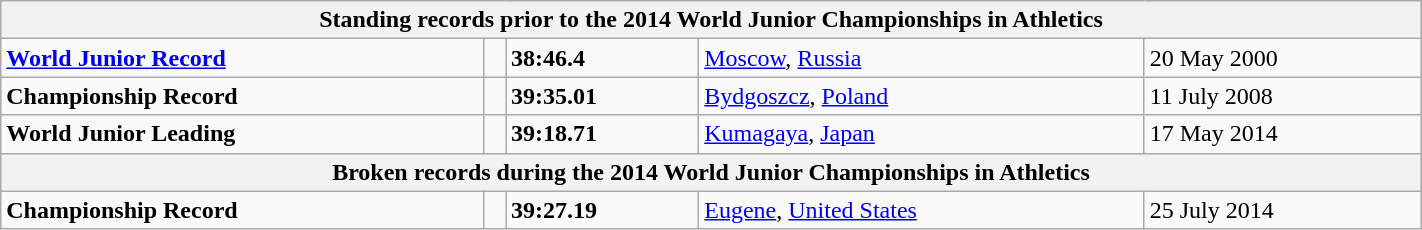<table class="wikitable" width=75%>
<tr>
<th colspan="5">Standing records prior to the 2014 World Junior Championships in Athletics</th>
</tr>
<tr>
<td><strong><a href='#'>World Junior Record</a></strong></td>
<td></td>
<td><strong>38:46.4</strong></td>
<td><a href='#'>Moscow</a>, <a href='#'>Russia</a></td>
<td>20 May 2000</td>
</tr>
<tr>
<td><strong>Championship Record</strong></td>
<td></td>
<td><strong>39:35.01</strong></td>
<td><a href='#'>Bydgoszcz</a>, <a href='#'>Poland</a></td>
<td>11 July 2008</td>
</tr>
<tr>
<td><strong>World Junior Leading</strong></td>
<td></td>
<td><strong>39:18.71</strong></td>
<td><a href='#'>Kumagaya</a>, <a href='#'>Japan</a></td>
<td>17 May 2014</td>
</tr>
<tr>
<th colspan="5">Broken records during the 2014 World Junior Championships in Athletics</th>
</tr>
<tr>
<td><strong>Championship Record</strong></td>
<td></td>
<td><strong>39:27.19</strong></td>
<td><a href='#'>Eugene</a>, <a href='#'>United States</a></td>
<td>25 July 2014</td>
</tr>
</table>
